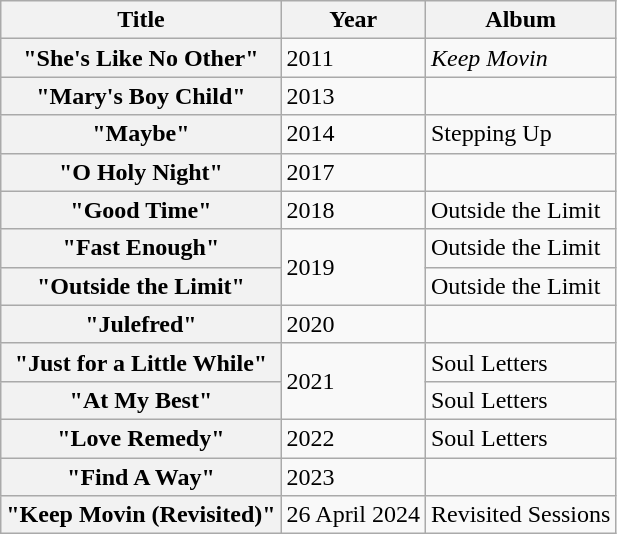<table class="wikitable plainrowheaders">
<tr>
<th scope="col">Title</th>
<th scope="col">Year</th>
<th scope="col">Album</th>
</tr>
<tr>
<th scope=row>"She's Like No Other"</th>
<td>2011</td>
<td><em>Keep Movin<strong></td>
</tr>
<tr>
<th scope=row>"Mary's Boy Child"<br></th>
<td>2013</td>
<td></td>
</tr>
<tr>
<th scope=row>"Maybe"</th>
<td>2014</td>
<td></em>Stepping Up<em></td>
</tr>
<tr>
<th scope=row>"O Holy Night"<br></th>
<td>2017</td>
<td></td>
</tr>
<tr>
<th scope=row>"Good Time"</th>
<td>2018</td>
<td></em>Outside the Limit<em></td>
</tr>
<tr>
<th scope=row>"Fast Enough"</th>
<td rowspan=2>2019</td>
<td></em>Outside the Limit<em></td>
</tr>
<tr>
<th scope=row>"Outside the Limit"</th>
<td></em>Outside the Limit<em></td>
</tr>
<tr>
<th scope=row>"Julefred"<br></th>
<td>2020</td>
<td></td>
</tr>
<tr>
<th scope=row>"Just for a Little While"</th>
<td rowspan=2>2021</td>
<td></em>Soul Letters<em></td>
</tr>
<tr>
<th scope=row>"At My Best"</th>
<td></em>Soul Letters<em></td>
</tr>
<tr>
<th scope=row>"Love Remedy"</th>
<td>2022</td>
<td></em>Soul Letters<em></td>
</tr>
<tr>
<th scope=row>"Find A Way"<br></th>
<td>2023</td>
<td></td>
</tr>
<tr>
<th scope=row>"Keep Movin (Revisited)"</th>
<td>26 April 2024</td>
<td></em>Revisited Sessions<em></td>
</tr>
</table>
